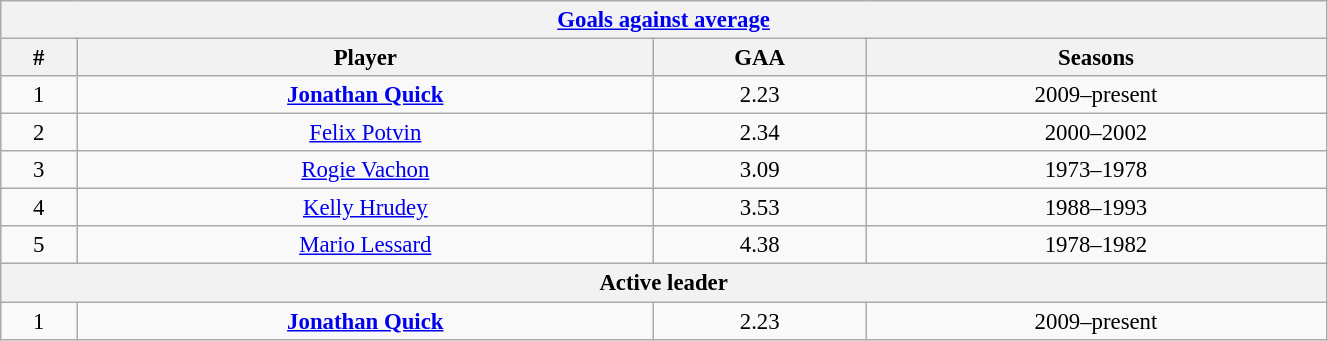<table class="wikitable" style="text-align: center; font-size: 95%" width="70%">
<tr>
<th colspan="4"><a href='#'>Goals against average</a></th>
</tr>
<tr>
<th>#</th>
<th>Player</th>
<th>GAA</th>
<th>Seasons</th>
</tr>
<tr>
<td>1</td>
<td><strong><a href='#'>Jonathan Quick</a></strong></td>
<td>2.23</td>
<td>2009–present</td>
</tr>
<tr>
<td>2</td>
<td><a href='#'>Felix Potvin</a></td>
<td>2.34</td>
<td>2000–2002</td>
</tr>
<tr>
<td>3</td>
<td><a href='#'>Rogie Vachon</a></td>
<td>3.09</td>
<td>1973–1978</td>
</tr>
<tr>
<td>4</td>
<td><a href='#'>Kelly Hrudey</a></td>
<td>3.53</td>
<td>1988–1993</td>
</tr>
<tr>
<td>5</td>
<td><a href='#'>Mario Lessard</a></td>
<td>4.38</td>
<td>1978–1982</td>
</tr>
<tr>
<th colspan="4">Active leader</th>
</tr>
<tr>
<td>1</td>
<td><strong><a href='#'>Jonathan Quick</a></strong></td>
<td>2.23</td>
<td>2009–present</td>
</tr>
</table>
